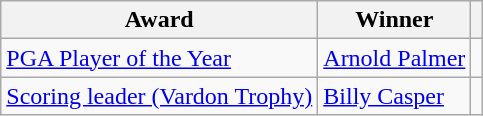<table class="wikitable">
<tr>
<th>Award</th>
<th>Winner</th>
<th></th>
</tr>
<tr>
<td><a href='#'>PGA Player of the Year</a></td>
<td> <a href='#'>Arnold Palmer</a></td>
<td></td>
</tr>
<tr>
<td><a href='#'>Scoring leader (Vardon Trophy)</a></td>
<td> <a href='#'>Billy Casper</a></td>
<td></td>
</tr>
</table>
